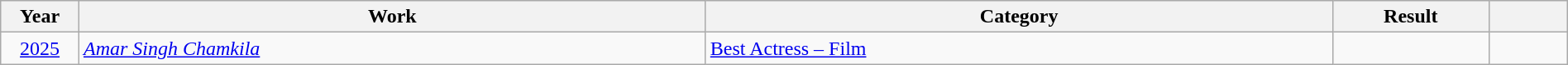<table class="wikitable" style="width:100%;">
<tr>
<th width=5%>Year</th>
<th style="width:40%;">Work</th>
<th style="width:40%;">Category</th>
<th style="width:10%;">Result</th>
<th width=5%></th>
</tr>
<tr>
<td style="text-align:center;"><a href='#'>2025</a></td>
<td rowspan="2" style="text-align:left;"><em><a href='#'>Amar Singh Chamkila</a></em></td>
<td><a href='#'>Best Actress – Film</a></td>
<td></td>
<td style="text-align:center;"></td>
</tr>
</table>
